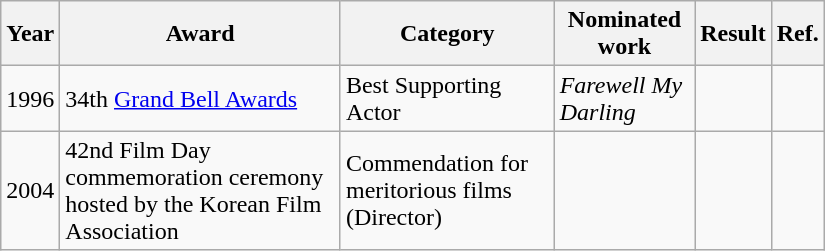<table class="wikitable" style="width:550px">
<tr>
<th width=10>Year</th>
<th>Award</th>
<th>Category</th>
<th>Nominated work</th>
<th>Result</th>
<th>Ref.</th>
</tr>
<tr>
<td>1996</td>
<td>34th <a href='#'>Grand Bell Awards</a></td>
<td>Best Supporting Actor</td>
<td><em>Farewell My Darling</em></td>
<td></td>
<td></td>
</tr>
<tr>
<td>2004</td>
<td>42nd Film Day commemoration ceremony hosted by the Korean Film Association</td>
<td>Commendation for meritorious films (Director)</td>
<td></td>
<td></td>
<td></td>
</tr>
</table>
